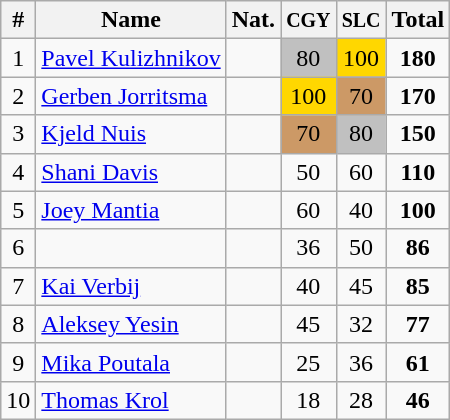<table class="wikitable" style="text-align:center;">
<tr>
<th>#</th>
<th>Name</th>
<th>Nat.</th>
<th><small>CGY</small></th>
<th><small>SLC</small></th>
<th>Total</th>
</tr>
<tr>
<td>1</td>
<td align=left><a href='#'>Pavel Kulizhnikov</a></td>
<td></td>
<td bgcolor=silver>80</td>
<td bgcolor=gold>100</td>
<td><strong>180</strong></td>
</tr>
<tr>
<td>2</td>
<td align=left><a href='#'>Gerben Jorritsma</a></td>
<td></td>
<td bgcolor=gold>100</td>
<td bgcolor=cc9966>70</td>
<td><strong>170</strong></td>
</tr>
<tr>
<td>3</td>
<td align=left><a href='#'>Kjeld Nuis</a></td>
<td></td>
<td bgcolor=cc9966>70</td>
<td bgcolor=silver>80</td>
<td><strong>150</strong></td>
</tr>
<tr>
<td>4</td>
<td align=left><a href='#'>Shani Davis</a></td>
<td></td>
<td>50</td>
<td>60</td>
<td><strong>110</strong></td>
</tr>
<tr>
<td>5</td>
<td align=left><a href='#'>Joey Mantia</a></td>
<td></td>
<td>60</td>
<td>40</td>
<td><strong>100</strong></td>
</tr>
<tr>
<td>6</td>
<td align=left></td>
<td></td>
<td>36</td>
<td>50</td>
<td><strong>86</strong></td>
</tr>
<tr>
<td>7</td>
<td align=left><a href='#'>Kai Verbij</a></td>
<td></td>
<td>40</td>
<td>45</td>
<td><strong>85</strong></td>
</tr>
<tr>
<td>8</td>
<td align=left><a href='#'>Aleksey Yesin</a></td>
<td></td>
<td>45</td>
<td>32</td>
<td><strong>77</strong></td>
</tr>
<tr>
<td>9</td>
<td align=left><a href='#'>Mika Poutala</a></td>
<td></td>
<td>25</td>
<td>36</td>
<td><strong>61</strong></td>
</tr>
<tr>
<td>10</td>
<td align=left><a href='#'>Thomas Krol</a></td>
<td></td>
<td>18</td>
<td>28</td>
<td><strong>46</strong></td>
</tr>
</table>
